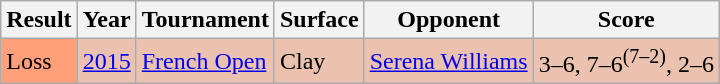<table class="sortable wikitable">
<tr>
<th>Result</th>
<th>Year</th>
<th>Tournament</th>
<th>Surface</th>
<th>Opponent</th>
<th>Score</th>
</tr>
<tr style="background:#ebc2af;">
<td style="background:#ffa07a;">Loss</td>
<td><a href='#'>2015</a></td>
<td><a href='#'>French Open</a></td>
<td>Clay</td>
<td> <a href='#'>Serena Williams</a></td>
<td>3–6, 7–6<sup>(7–2)</sup>, 2–6</td>
</tr>
</table>
